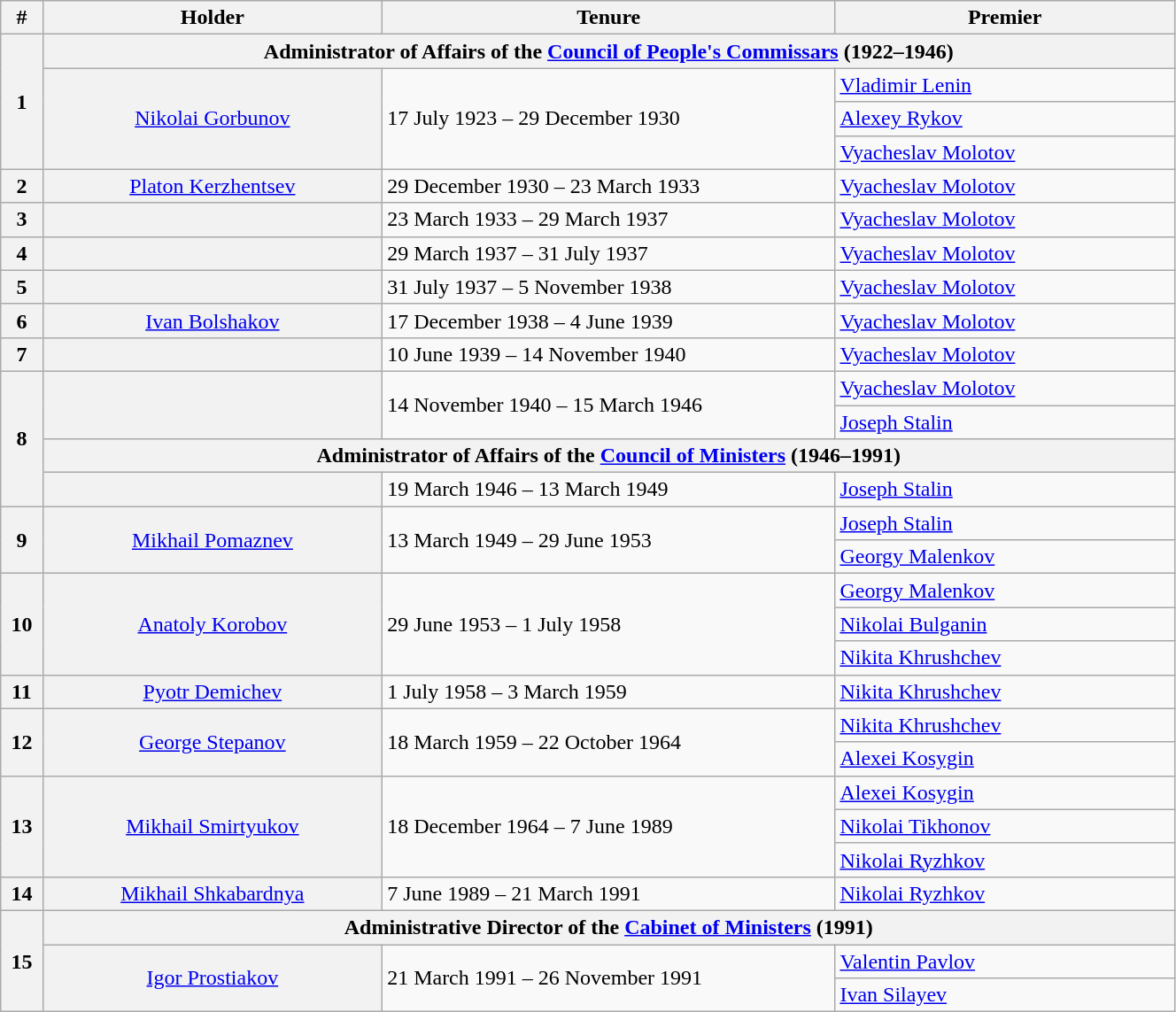<table class="wikitable" width=70%>
<tr>
<th scope="col" width="1%">#<br></th>
<th scope="col" width="15%">Holder</th>
<th scope="col" width="20%">Tenure</th>
<th scope="col" width="15%">Premier</th>
</tr>
<tr>
<th rowspan="4" align="center">1</th>
<th colspan="3" align="center">Administrator of Affairs of the <a href='#'>Council of People's Commissars</a> (1922–1946)</th>
</tr>
<tr>
<th rowspan="3" scope="row" style="font-weight:normal;"><a href='#'>Nikolai Gorbunov</a></th>
<td rowspan="3">17 July 1923 – 29 December 1930</td>
<td><a href='#'>Vladimir Lenin</a></td>
</tr>
<tr>
<td><a href='#'>Alexey Rykov</a></td>
</tr>
<tr>
<td><a href='#'>Vyacheslav Molotov</a></td>
</tr>
<tr>
<th align="center">2</th>
<th scope="row" style="font-weight:normal;"><a href='#'>Platon Kerzhentsev</a></th>
<td>29 December 1930 – 23 March 1933</td>
<td><a href='#'>Vyacheslav Molotov</a></td>
</tr>
<tr>
<th align="center">3</th>
<th scope="row" style="font-weight:normal;"></th>
<td>23 March 1933 – 29 March 1937</td>
<td><a href='#'>Vyacheslav Molotov</a></td>
</tr>
<tr>
<th align="center">4</th>
<th scope="row" style="font-weight:normal;"></th>
<td>29 March 1937 – 31 July 1937</td>
<td><a href='#'>Vyacheslav Molotov</a></td>
</tr>
<tr>
<th align="center">5</th>
<th scope="row" style="font-weight:normal;"></th>
<td>31 July 1937 – 5 November 1938</td>
<td><a href='#'>Vyacheslav Molotov</a></td>
</tr>
<tr>
<th align="center">6</th>
<th scope="row" style="font-weight:normal;"><a href='#'>Ivan Bolshakov</a></th>
<td>17 December 1938 – 4 June 1939</td>
<td><a href='#'>Vyacheslav Molotov</a></td>
</tr>
<tr>
<th align="center">7</th>
<th scope="row" style="font-weight:normal;"></th>
<td>10 June 1939 – 14 November 1940</td>
<td><a href='#'>Vyacheslav Molotov</a></td>
</tr>
<tr>
<th rowspan="4" align="center">8</th>
<th rowspan="2" scope="row" style="font-weight:normal;"></th>
<td rowspan="2">14 November 1940 – 15 March 1946</td>
<td><a href='#'>Vyacheslav Molotov</a></td>
</tr>
<tr>
<td><a href='#'>Joseph Stalin</a></td>
</tr>
<tr>
<th colspan="3" align="center">Administrator of Affairs of the <a href='#'>Council of Ministers</a> (1946–1991)</th>
</tr>
<tr>
<th scope="row" style="font-weight:normal;"></th>
<td>19 March 1946 – 13 March 1949</td>
<td><a href='#'>Joseph Stalin</a></td>
</tr>
<tr>
<th rowspan="2" align="center">9</th>
<th rowspan="2" scope="row" style="font-weight:normal;"><a href='#'>Mikhail Pomaznev</a></th>
<td rowspan="2">13 March 1949 – 29 June 1953</td>
<td><a href='#'>Joseph Stalin</a></td>
</tr>
<tr>
<td><a href='#'>Georgy Malenkov</a></td>
</tr>
<tr>
<th rowspan="3" align="center">10</th>
<th rowspan="3" scope="row" style="font-weight:normal;"><a href='#'>Anatoly Korobov</a></th>
<td rowspan="3">29 June 1953 – 1 July 1958</td>
<td><a href='#'>Georgy Malenkov</a></td>
</tr>
<tr>
<td><a href='#'>Nikolai Bulganin</a></td>
</tr>
<tr>
<td><a href='#'>Nikita Khrushchev</a></td>
</tr>
<tr>
<th align="center">11</th>
<th scope="row" style="font-weight:normal;"><a href='#'>Pyotr Demichev</a></th>
<td>1 July 1958 – 3 March 1959</td>
<td><a href='#'>Nikita Khrushchev</a></td>
</tr>
<tr>
<th rowspan="2" align="center">12</th>
<th rowspan="2" scope="row" style="font-weight:normal;"><a href='#'>George Stepanov</a></th>
<td rowspan="2">18 March 1959 – 22 October 1964</td>
<td><a href='#'>Nikita Khrushchev</a></td>
</tr>
<tr>
<td><a href='#'>Alexei Kosygin</a></td>
</tr>
<tr>
<th rowspan="3" align="center">13</th>
<th rowspan="3" scope="row" style="font-weight:normal;"><a href='#'>Mikhail Smirtyukov</a></th>
<td rowspan="3">18 December 1964 – 7 June 1989</td>
<td><a href='#'>Alexei Kosygin</a></td>
</tr>
<tr>
<td><a href='#'>Nikolai Tikhonov</a></td>
</tr>
<tr>
<td><a href='#'>Nikolai Ryzhkov</a></td>
</tr>
<tr>
<th align="center">14</th>
<th scope="row" style="font-weight:normal;"><a href='#'>Mikhail Shkabardnya</a></th>
<td>7 June 1989 – 21 March 1991</td>
<td><a href='#'>Nikolai Ryzhkov</a></td>
</tr>
<tr>
<th rowspan="3" align="center">15</th>
<th colspan="3" align="center">Administrative Director of the <a href='#'>Cabinet of Ministers</a> (1991)</th>
</tr>
<tr>
<th rowspan="2" scope="row" style="font-weight:normal;"><a href='#'>Igor Prostiakov</a></th>
<td rowspan="2">21 March 1991 – 26 November 1991</td>
<td><a href='#'>Valentin Pavlov</a></td>
</tr>
<tr>
<td><a href='#'>Ivan Silayev</a></td>
</tr>
</table>
